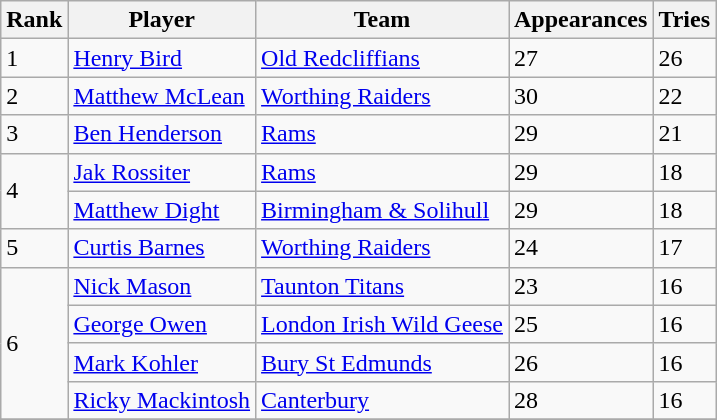<table class="wikitable">
<tr>
<th>Rank</th>
<th>Player</th>
<th>Team</th>
<th>Appearances</th>
<th>Tries</th>
</tr>
<tr>
<td>1</td>
<td> <a href='#'>Henry Bird</a></td>
<td><a href='#'>Old Redcliffians</a></td>
<td>27</td>
<td>26</td>
</tr>
<tr>
<td>2</td>
<td> <a href='#'>Matthew McLean</a></td>
<td><a href='#'>Worthing Raiders</a></td>
<td>30</td>
<td>22</td>
</tr>
<tr>
<td>3</td>
<td> <a href='#'>Ben Henderson</a></td>
<td><a href='#'>Rams</a></td>
<td>29</td>
<td>21</td>
</tr>
<tr>
<td rowspan=2>4</td>
<td> <a href='#'>Jak Rossiter</a></td>
<td><a href='#'>Rams</a></td>
<td>29</td>
<td>18</td>
</tr>
<tr>
<td> <a href='#'>Matthew Dight</a></td>
<td><a href='#'>Birmingham & Solihull</a></td>
<td>29</td>
<td>18</td>
</tr>
<tr>
<td>5</td>
<td> <a href='#'>Curtis Barnes</a></td>
<td><a href='#'>Worthing Raiders</a></td>
<td>24</td>
<td>17</td>
</tr>
<tr>
<td rowspan=4>6</td>
<td> <a href='#'>Nick Mason</a></td>
<td><a href='#'>Taunton Titans</a></td>
<td>23</td>
<td>16</td>
</tr>
<tr>
<td> <a href='#'>George Owen</a></td>
<td><a href='#'>London Irish Wild Geese</a></td>
<td>25</td>
<td>16</td>
</tr>
<tr>
<td> <a href='#'>Mark Kohler</a></td>
<td><a href='#'>Bury St Edmunds</a></td>
<td>26</td>
<td>16</td>
</tr>
<tr>
<td> <a href='#'>Ricky Mackintosh</a></td>
<td><a href='#'>Canterbury</a></td>
<td>28</td>
<td>16</td>
</tr>
<tr>
</tr>
</table>
